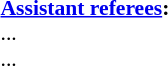<table width=50% style="font-size: 90%">
<tr>
<td><br><strong><a href='#'>Assistant referees</a>:</strong>
<br>...
<br>...</td>
</tr>
</table>
